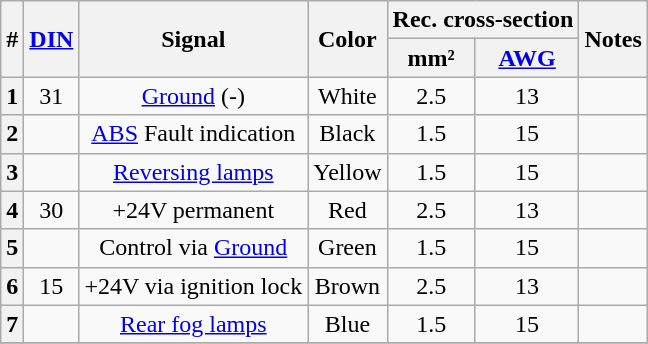<table class="wikitable sortable" style="text-align: center">
<tr>
<th rowspan="2">#</th>
<th rowspan="2"><a href='#'>DIN</a></th>
<th rowspan="2">Signal</th>
<th rowspan="2">Color</th>
<th colspan="2">Rec. cross-section</th>
<th rowspan="2">Notes</th>
</tr>
<tr>
<th>mm²</th>
<th><a href='#'>AWG</a></th>
</tr>
<tr>
<th>1</th>
<td>31</td>
<td><a href='#'>Ground</a> (-)</td>
<td>White</td>
<td>2.5</td>
<td>13</td>
<td></td>
</tr>
<tr>
<th>2</th>
<td></td>
<td><a href='#'>ABS</a> Fault indication</td>
<td>Black</td>
<td>1.5</td>
<td>15</td>
<td></td>
</tr>
<tr>
<th>3</th>
<td></td>
<td><a href='#'>Reversing lamps</a></td>
<td>Yellow</td>
<td>1.5</td>
<td>15</td>
<td></td>
</tr>
<tr>
<th>4</th>
<td>30</td>
<td>+24V permanent</td>
<td>Red</td>
<td>2.5</td>
<td>13</td>
<td></td>
</tr>
<tr>
<th>5</th>
<td></td>
<td>Control via <a href='#'>Ground</a></td>
<td>Green</td>
<td>1.5</td>
<td>15</td>
<td></td>
</tr>
<tr>
<th>6</th>
<td>15</td>
<td>+24V  via ignition lock</td>
<td>Brown</td>
<td>2.5</td>
<td>13</td>
<td></td>
</tr>
<tr>
<th>7</th>
<td></td>
<td><a href='#'>Rear fog lamps</a></td>
<td>Blue</td>
<td>1.5</td>
<td>15</td>
<td></td>
</tr>
<tr>
</tr>
</table>
